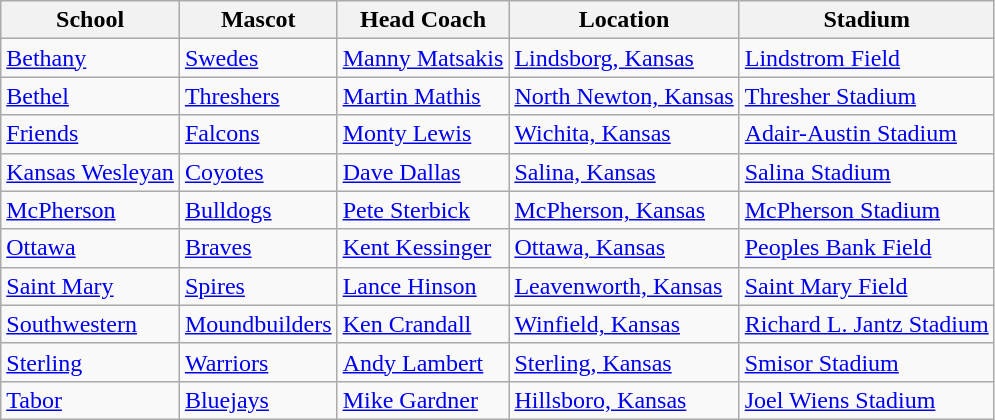<table class="wikitable">
<tr>
<th>School</th>
<th>Mascot</th>
<th>Head Coach</th>
<th>Location</th>
<th>Stadium</th>
</tr>
<tr>
<td><a href='#'>Bethany</a></td>
<td><a href='#'>Swedes</a></td>
<td><a href='#'>Manny Matsakis</a></td>
<td><a href='#'>Lindsborg, Kansas</a></td>
<td><a href='#'>Lindstrom Field</a></td>
</tr>
<tr>
<td><a href='#'>Bethel</a></td>
<td><a href='#'>Threshers</a></td>
<td><a href='#'>Martin Mathis</a></td>
<td><a href='#'>North Newton, Kansas</a></td>
<td><a href='#'>Thresher Stadium</a></td>
</tr>
<tr>
<td><a href='#'>Friends</a></td>
<td><a href='#'>Falcons</a></td>
<td><a href='#'>Monty Lewis</a></td>
<td><a href='#'>Wichita, Kansas</a></td>
<td><a href='#'>Adair-Austin Stadium</a></td>
</tr>
<tr>
<td><a href='#'>Kansas Wesleyan</a></td>
<td><a href='#'>Coyotes</a></td>
<td><a href='#'>Dave Dallas</a></td>
<td><a href='#'>Salina, Kansas</a></td>
<td><a href='#'>Salina Stadium</a></td>
</tr>
<tr>
<td><a href='#'>McPherson</a></td>
<td><a href='#'>Bulldogs</a></td>
<td><a href='#'>Pete Sterbick</a></td>
<td><a href='#'>McPherson, Kansas</a></td>
<td><a href='#'>McPherson Stadium</a></td>
</tr>
<tr>
<td><a href='#'>Ottawa</a></td>
<td><a href='#'>Braves</a></td>
<td><a href='#'>Kent Kessinger</a></td>
<td><a href='#'>Ottawa, Kansas</a></td>
<td><a href='#'>Peoples Bank Field</a></td>
</tr>
<tr>
<td><a href='#'>Saint Mary</a></td>
<td><a href='#'>Spires</a></td>
<td><a href='#'>Lance Hinson</a></td>
<td><a href='#'>Leavenworth, Kansas</a></td>
<td><a href='#'>Saint Mary Field</a></td>
</tr>
<tr>
<td><a href='#'>Southwestern</a></td>
<td><a href='#'>Moundbuilders</a></td>
<td><a href='#'>Ken Crandall</a></td>
<td><a href='#'>Winfield, Kansas</a></td>
<td><a href='#'>Richard L. Jantz Stadium</a></td>
</tr>
<tr>
<td><a href='#'>Sterling</a></td>
<td><a href='#'>Warriors</a></td>
<td><a href='#'>Andy Lambert</a></td>
<td><a href='#'>Sterling, Kansas</a></td>
<td><a href='#'>Smisor Stadium</a></td>
</tr>
<tr>
<td><a href='#'>Tabor</a></td>
<td><a href='#'>Bluejays</a></td>
<td><a href='#'>Mike Gardner</a></td>
<td><a href='#'>Hillsboro, Kansas</a></td>
<td><a href='#'>Joel Wiens Stadium</a></td>
</tr>
</table>
